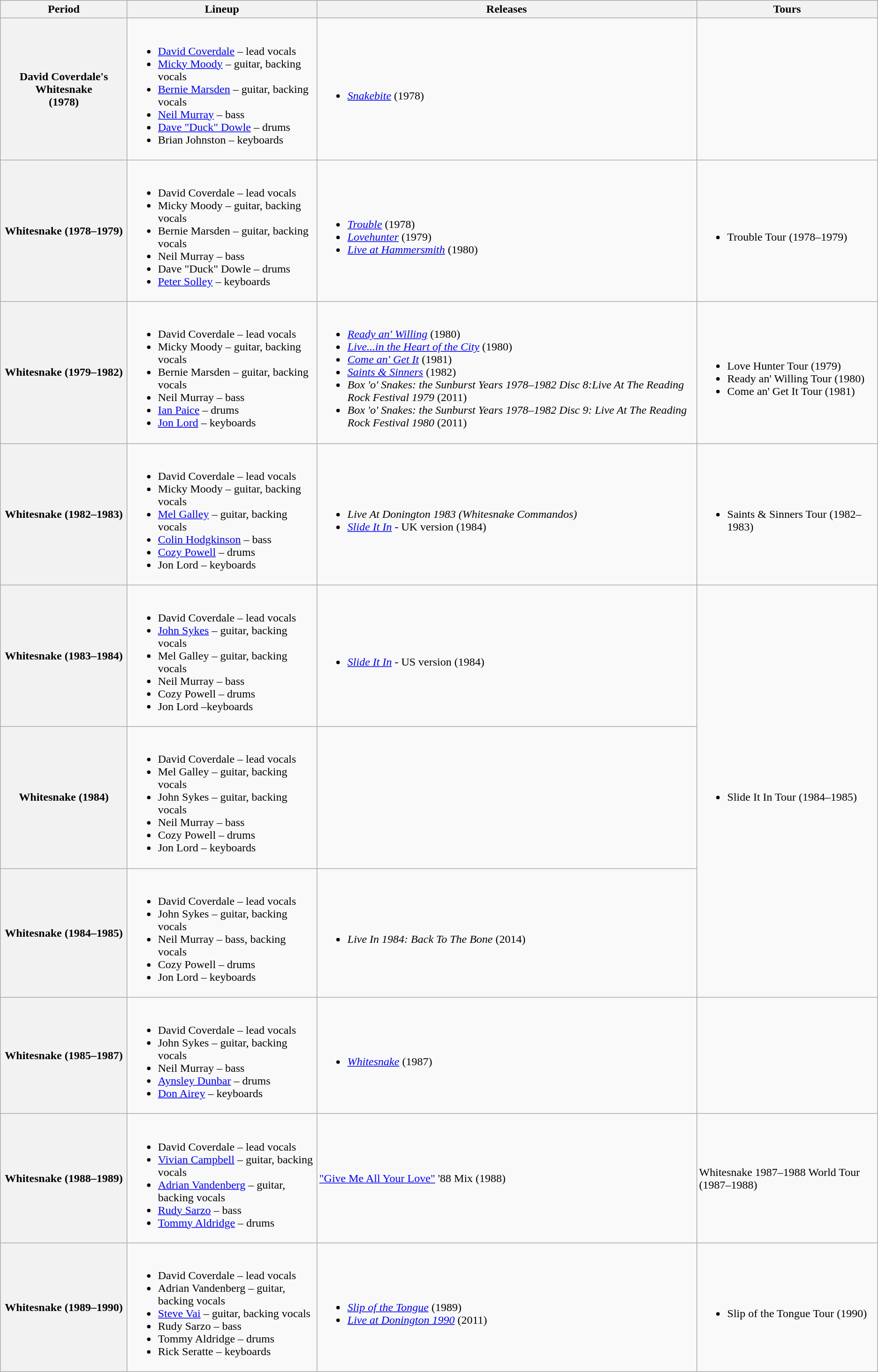<table class="wikitable">
<tr>
<th>Period</th>
<th>Lineup</th>
<th>Releases</th>
<th>Tours</th>
</tr>
<tr>
<th bgcolor="#E7EBEE">David Coverdale's Whitesnake<br>(1978)</th>
<td><br><ul><li><a href='#'>David Coverdale</a> – lead vocals</li><li><a href='#'>Micky Moody</a> – guitar, backing vocals</li><li><a href='#'>Bernie Marsden</a> – guitar, backing vocals</li><li><a href='#'>Neil Murray</a> – bass</li><li><a href='#'>Dave "Duck" Dowle</a> – drums</li><li>Brian Johnston – keyboards </li></ul></td>
<td><br><ul><li><em><a href='#'>Snakebite</a></em> (1978)</li></ul></td>
<td></td>
</tr>
<tr>
<th bgcolor="#E7EBEE">Whitesnake (1978–1979)</th>
<td><br><ul><li>David Coverdale – lead vocals</li><li>Micky Moody – guitar, backing vocals</li><li>Bernie Marsden – guitar, backing vocals</li><li>Neil Murray – bass</li><li>Dave "Duck" Dowle – drums</li><li><a href='#'>Peter Solley</a> – keyboards </li></ul></td>
<td><br><ul><li><em><a href='#'>Trouble</a></em> (1978)</li><li><em><a href='#'>Lovehunter</a></em> (1979)</li><li><em><a href='#'>Live at Hammersmith</a></em> (1980)</li></ul></td>
<td><br><ul><li>Trouble Tour (1978–1979)</li></ul></td>
</tr>
<tr>
<th bgcolor="#E7EBEE">Whitesnake (1979–1982)</th>
<td><br><ul><li>David Coverdale – lead vocals</li><li>Micky Moody – guitar, backing vocals</li><li>Bernie Marsden – guitar, backing vocals</li><li>Neil Murray – bass</li><li><a href='#'>Ian Paice</a> – drums</li><li><a href='#'>Jon Lord</a> – keyboards</li></ul></td>
<td><br><ul><li><em><a href='#'>Ready an' Willing</a></em> (1980)</li><li><em><a href='#'>Live...in the Heart of the City</a></em> (1980)</li><li><em><a href='#'>Come an' Get It</a></em> (1981)</li><li><em><a href='#'>Saints & Sinners</a></em> (1982)</li><li><em>Box 'o' Snakes: the Sunburst Years 1978–1982 Disc 8:Live At The Reading Rock Festival 1979</em> (2011)</li><li><em>Box 'o' Snakes: the Sunburst Years 1978–1982 Disc 9: Live At The Reading Rock Festival 1980</em> (2011)</li></ul></td>
<td><br><ul><li>Love Hunter Tour (1979)</li><li>Ready an' Willing Tour (1980)</li><li>Come an' Get It Tour (1981)</li></ul></td>
</tr>
<tr>
<th bgcolor="#E7EBEE">Whitesnake (1982–1983)</th>
<td><br><ul><li>David Coverdale – lead vocals</li><li>Micky Moody – guitar, backing vocals</li><li><a href='#'>Mel Galley</a> – guitar, backing vocals</li><li><a href='#'>Colin Hodgkinson</a> – bass</li><li><a href='#'>Cozy Powell</a> – drums</li><li>Jon Lord – keyboards</li></ul></td>
<td><br><ul><li><em>Live At Donington 1983 (Whitesnake Commandos)</em></li><li><em><a href='#'>Slide It In</a></em> - UK version (1984)</li></ul></td>
<td><br><ul><li>Saints & Sinners Tour (1982–1983)</li></ul></td>
</tr>
<tr>
<th bgcolor="#E7EBEE">Whitesnake (1983–1984)</th>
<td><br><ul><li>David Coverdale – lead vocals</li><li><a href='#'>John Sykes</a> – guitar, backing vocals</li><li>Mel Galley – guitar, backing vocals</li><li>Neil Murray – bass</li><li>Cozy Powell – drums</li><li>Jon Lord –keyboards</li></ul></td>
<td><br><ul><li><em><a href='#'>Slide It In</a></em> - US version (1984)</li></ul></td>
<td rowspan="3"><br><ul><li>Slide It In Tour (1984–1985)</li></ul></td>
</tr>
<tr>
<th bgcolor="#E7EBEE">Whitesnake (1984)</th>
<td><br><ul><li>David Coverdale – lead vocals</li><li>Mel Galley – guitar, backing vocals</li><li>John Sykes – guitar, backing vocals</li><li>Neil Murray – bass</li><li>Cozy Powell – drums</li><li>Jon Lord – keyboards</li></ul></td>
<td></td>
</tr>
<tr>
<th bgcolor="#E7EBEE">Whitesnake (1984–1985)</th>
<td><br><ul><li>David Coverdale – lead vocals</li><li>John Sykes – guitar, backing vocals</li><li>Neil Murray – bass, backing vocals</li><li>Cozy Powell – drums</li><li>Jon Lord – keyboards</li></ul></td>
<td><br><ul><li><em>Live In 1984: Back To The Bone</em> (2014)</li></ul></td>
</tr>
<tr>
<th bgcolor="#E7EBEE">Whitesnake (1985–1987)</th>
<td><br><ul><li>David Coverdale – lead vocals</li><li>John Sykes – guitar, backing vocals</li><li>Neil Murray – bass</li><li><a href='#'>Aynsley Dunbar</a> – drums</li><li><a href='#'>Don Airey</a> – keyboards </li></ul></td>
<td><br><ul><li><em><a href='#'>Whitesnake</a></em> (1987)</li></ul></td>
<td></td>
</tr>
<tr>
<th bgcolor="#E7EBEE">Whitesnake (1988–1989)</th>
<td><br><ul><li>David Coverdale – lead vocals</li><li><a href='#'>Vivian Campbell</a> – guitar, backing vocals</li><li><a href='#'>Adrian Vandenberg</a> – guitar, backing vocals</li><li><a href='#'>Rudy Sarzo</a> – bass</li><li><a href='#'>Tommy Aldridge</a> – drums</li></ul></td>
<td><a href='#'>"Give Me All Your Love"</a> '88 Mix (1988)</td>
<td>Whitesnake 1987–1988 World Tour (1987–1988)</td>
</tr>
<tr>
<th bgcolor="#E7EBEE">Whitesnake (1989–1990)</th>
<td><br><ul><li>David Coverdale – lead vocals</li><li>Adrian Vandenberg – guitar, backing vocals</li><li><a href='#'>Steve Vai</a> – guitar, backing vocals</li><li>Rudy Sarzo – bass</li><li>Tommy Aldridge – drums</li><li>Rick Seratte – keyboards </li></ul></td>
<td><br><ul><li><em><a href='#'>Slip of the Tongue</a></em> (1989)</li><li><em><a href='#'>Live at Donington 1990</a></em> (2011)</li></ul></td>
<td><br><ul><li>Slip of the Tongue Tour (1990)</li></ul></td>
</tr>
</table>
